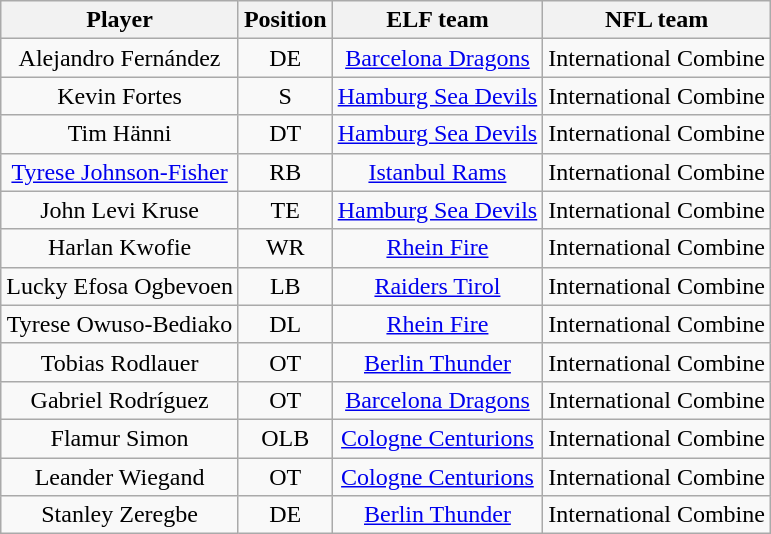<table class="wikitable sortable" style="text-align:center;">
<tr>
<th>Player</th>
<th>Position</th>
<th>ELF team</th>
<th>NFL team</th>
</tr>
<tr>
<td>Alejandro Fernández</td>
<td>DE</td>
<td><a href='#'>Barcelona Dragons</a></td>
<td>International Combine</td>
</tr>
<tr>
<td>Kevin Fortes</td>
<td>S</td>
<td><a href='#'>Hamburg Sea Devils</a></td>
<td>International Combine</td>
</tr>
<tr>
<td>Tim Hänni</td>
<td>DT</td>
<td><a href='#'>Hamburg Sea Devils</a></td>
<td>International Combine</td>
</tr>
<tr>
<td><a href='#'>Tyrese Johnson-Fisher</a></td>
<td>RB</td>
<td><a href='#'>Istanbul Rams</a></td>
<td>International Combine</td>
</tr>
<tr>
<td>John Levi Kruse</td>
<td>TE</td>
<td><a href='#'>Hamburg Sea Devils</a></td>
<td>International Combine</td>
</tr>
<tr>
<td>Harlan Kwofie</td>
<td>WR</td>
<td><a href='#'>Rhein Fire</a></td>
<td>International Combine</td>
</tr>
<tr>
<td>Lucky Efosa Ogbevoen</td>
<td>LB</td>
<td><a href='#'>Raiders Tirol</a></td>
<td>International Combine</td>
</tr>
<tr>
<td>Tyrese Owuso-Bediako</td>
<td>DL</td>
<td><a href='#'>Rhein Fire</a></td>
<td>International Combine</td>
</tr>
<tr>
<td>Tobias Rodlauer</td>
<td>OT</td>
<td><a href='#'>Berlin Thunder</a></td>
<td>International Combine</td>
</tr>
<tr>
<td>Gabriel Rodríguez</td>
<td>OT</td>
<td><a href='#'>Barcelona Dragons</a></td>
<td>International Combine</td>
</tr>
<tr>
<td>Flamur Simon</td>
<td>OLB</td>
<td><a href='#'>Cologne Centurions</a></td>
<td>International Combine</td>
</tr>
<tr>
<td>Leander Wiegand</td>
<td>OT</td>
<td><a href='#'>Cologne Centurions</a></td>
<td>International Combine</td>
</tr>
<tr>
<td>Stanley Zeregbe</td>
<td>DE</td>
<td><a href='#'>Berlin Thunder</a></td>
<td>International Combine</td>
</tr>
</table>
